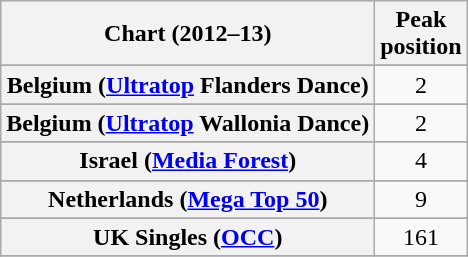<table class="wikitable sortable plainrowheaders" style="text-align:center">
<tr>
<th>Chart (2012–13)</th>
<th>Peak<br>position</th>
</tr>
<tr>
</tr>
<tr>
</tr>
<tr>
</tr>
<tr>
<th scope="row">Belgium (<a href='#'>Ultratop</a> Flanders Dance)</th>
<td>2</td>
</tr>
<tr>
</tr>
<tr>
<th scope="row">Belgium (<a href='#'>Ultratop</a> Wallonia Dance)</th>
<td>2</td>
</tr>
<tr>
</tr>
<tr>
</tr>
<tr>
</tr>
<tr>
</tr>
<tr>
</tr>
<tr>
<th scope="row">Israel (<a href='#'>Media Forest</a>)</th>
<td>4</td>
</tr>
<tr>
</tr>
<tr>
</tr>
<tr>
</tr>
<tr>
<th scope="row">Netherlands (<a href='#'>Mega Top 50</a>)</th>
<td>9</td>
</tr>
<tr>
</tr>
<tr>
</tr>
<tr>
</tr>
<tr>
</tr>
<tr>
<th scope="row">UK Singles (<a href='#'>OCC</a>)</th>
<td>161</td>
</tr>
<tr>
</tr>
</table>
